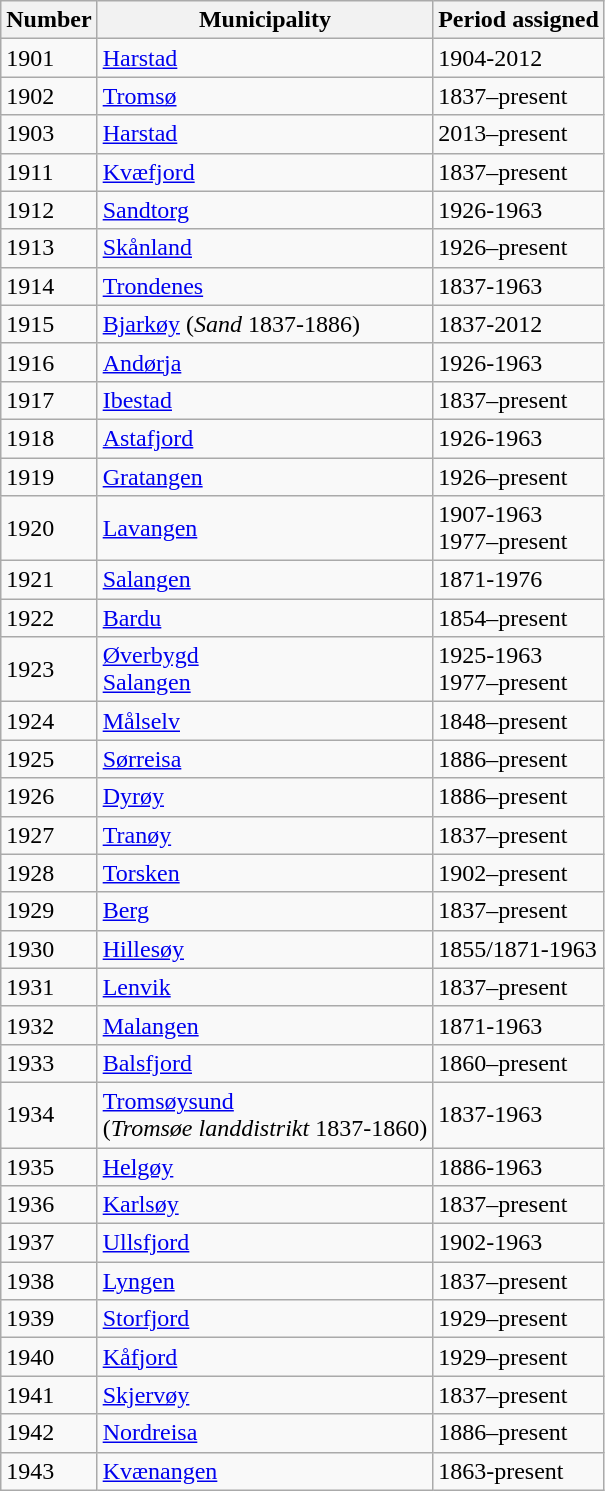<table class="wikitable">
<tr>
<th>Number</th>
<th>Municipality</th>
<th>Period assigned</th>
</tr>
<tr>
<td>1901</td>
<td><a href='#'>Harstad</a></td>
<td>1904-2012</td>
</tr>
<tr>
<td>1902</td>
<td><a href='#'>Tromsø</a></td>
<td>1837–present</td>
</tr>
<tr>
<td>1903</td>
<td><a href='#'>Harstad</a></td>
<td>2013–present</td>
</tr>
<tr>
<td>1911</td>
<td><a href='#'>Kvæfjord</a></td>
<td>1837–present</td>
</tr>
<tr>
<td>1912</td>
<td><a href='#'>Sandtorg</a></td>
<td>1926-1963</td>
</tr>
<tr>
<td>1913</td>
<td><a href='#'>Skånland</a></td>
<td>1926–present</td>
</tr>
<tr>
<td>1914</td>
<td><a href='#'>Trondenes</a></td>
<td>1837-1963</td>
</tr>
<tr>
<td>1915</td>
<td><a href='#'>Bjarkøy</a> (<em>Sand</em> 1837-1886)</td>
<td>1837-2012</td>
</tr>
<tr>
<td>1916</td>
<td><a href='#'>Andørja</a></td>
<td>1926-1963</td>
</tr>
<tr>
<td>1917</td>
<td><a href='#'>Ibestad</a></td>
<td>1837–present</td>
</tr>
<tr>
<td>1918</td>
<td><a href='#'>Astafjord</a></td>
<td>1926-1963</td>
</tr>
<tr>
<td>1919</td>
<td><a href='#'>Gratangen</a></td>
<td>1926–present</td>
</tr>
<tr>
<td>1920</td>
<td><a href='#'>Lavangen</a></td>
<td>1907-1963<br>1977–present</td>
</tr>
<tr>
<td>1921</td>
<td><a href='#'>Salangen</a></td>
<td>1871-1976</td>
</tr>
<tr>
<td>1922</td>
<td><a href='#'>Bardu</a></td>
<td>1854–present</td>
</tr>
<tr>
<td>1923</td>
<td><a href='#'>Øverbygd</a><br><a href='#'>Salangen</a></td>
<td>1925-1963<br>1977–present</td>
</tr>
<tr>
<td>1924</td>
<td><a href='#'>Målselv</a></td>
<td>1848–present</td>
</tr>
<tr>
<td>1925</td>
<td><a href='#'>Sørreisa</a></td>
<td>1886–present</td>
</tr>
<tr>
<td>1926</td>
<td><a href='#'>Dyrøy</a></td>
<td>1886–present</td>
</tr>
<tr>
<td>1927</td>
<td><a href='#'>Tranøy</a></td>
<td>1837–present</td>
</tr>
<tr>
<td>1928</td>
<td><a href='#'>Torsken</a></td>
<td>1902–present</td>
</tr>
<tr>
<td>1929</td>
<td><a href='#'>Berg</a></td>
<td>1837–present</td>
</tr>
<tr>
<td>1930</td>
<td><a href='#'>Hillesøy</a></td>
<td>1855/1871-1963</td>
</tr>
<tr>
<td>1931</td>
<td><a href='#'>Lenvik</a></td>
<td>1837–present</td>
</tr>
<tr>
<td>1932</td>
<td><a href='#'>Malangen</a></td>
<td>1871-1963</td>
</tr>
<tr>
<td>1933</td>
<td><a href='#'>Balsfjord</a></td>
<td>1860–present</td>
</tr>
<tr>
<td>1934</td>
<td><a href='#'>Tromsøysund</a><br>(<em>Tromsøe landdistrikt</em> 1837-1860)</td>
<td>1837-1963</td>
</tr>
<tr>
<td>1935</td>
<td><a href='#'>Helgøy</a></td>
<td>1886-1963</td>
</tr>
<tr>
<td>1936</td>
<td><a href='#'>Karlsøy</a></td>
<td>1837–present</td>
</tr>
<tr>
<td>1937</td>
<td><a href='#'>Ullsfjord</a></td>
<td>1902-1963</td>
</tr>
<tr>
<td>1938</td>
<td><a href='#'>Lyngen</a></td>
<td>1837–present</td>
</tr>
<tr>
<td>1939</td>
<td><a href='#'>Storfjord</a></td>
<td>1929–present</td>
</tr>
<tr>
<td>1940</td>
<td><a href='#'>Kåfjord</a></td>
<td>1929–present</td>
</tr>
<tr>
<td>1941</td>
<td><a href='#'>Skjervøy</a></td>
<td>1837–present</td>
</tr>
<tr>
<td>1942</td>
<td><a href='#'>Nordreisa</a></td>
<td>1886–present</td>
</tr>
<tr>
<td>1943</td>
<td><a href='#'>Kvænangen</a></td>
<td>1863-present</td>
</tr>
</table>
